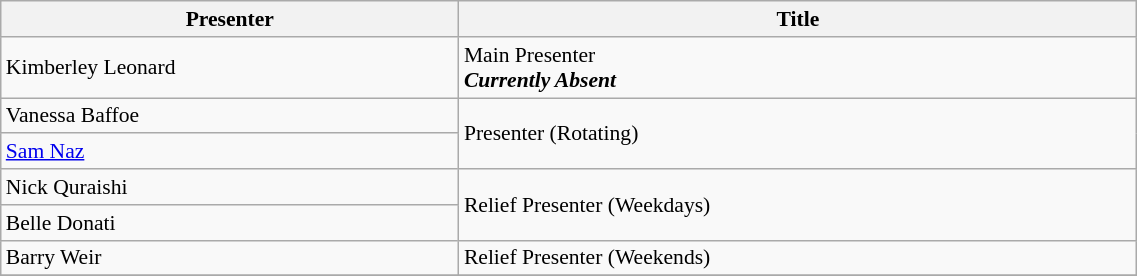<table class="wikitable" style="font-size:90%; width: 60%;">
<tr>
<th scope="col" style="width: 25%;">Presenter</th>
<th scope="col" style="width: 37%;">Title</th>
</tr>
<tr>
<td>Kimberley Leonard</td>
<td>Main Presenter <br> <strong><em>Currently Absent</em></strong></td>
</tr>
<tr>
<td>Vanessa Baffoe</td>
<td rowspan="2">Presenter (Rotating)</td>
</tr>
<tr>
<td><a href='#'>Sam Naz</a></td>
</tr>
<tr>
<td>Nick Quraishi</td>
<td rowspan="2">Relief Presenter (Weekdays)</td>
</tr>
<tr>
<td>Belle Donati</td>
</tr>
<tr>
<td>Barry Weir</td>
<td rowspan="1">Relief Presenter (Weekends)</td>
</tr>
<tr>
</tr>
</table>
